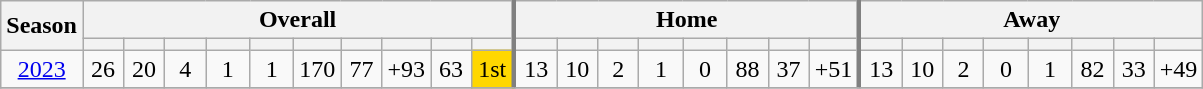<table class="wikitable" style="text-align: center">
<tr>
<th rowspan="2" style="width:40px">Season</th>
<th colspan="10" style="border-right:3px solid grey;">Overall</th>
<th colspan="8"  style="border-right:3px solid grey;">Home</th>
<th colspan="8">Away</th>
</tr>
<tr>
<th width="20px"></th>
<th width="20px"></th>
<th width="20px"></th>
<th width="22px"></th>
<th width="22px"></th>
<th width="20px"></th>
<th width="20px"></th>
<th width="22px"></th>
<th width="20px"></th>
<th width="20px"  style="border-right:3px solid grey;"></th>
<th width="20px"></th>
<th width="20px"></th>
<th width="20px"></th>
<th width="22px"></th>
<th width="22px"></th>
<th width="20px"></th>
<th width="20px"></th>
<th width="22px"  style="border-right:3px solid grey;"></th>
<th width="20px"></th>
<th width="20px"></th>
<th width="20px"></th>
<th width="22px"></th>
<th width="22px"></th>
<th width="20px"></th>
<th width="20px"></th>
<th width="22px"></th>
</tr>
<tr>
<td><a href='#'>2023</a></td>
<td>26</td>
<td>20</td>
<td>4</td>
<td>1</td>
<td>1</td>
<td>170</td>
<td>77</td>
<td>+93</td>
<td>63</td>
<td style="border-right:3px solid grey;" bgcolor="gold">1st</td>
<td>13</td>
<td>10</td>
<td>2</td>
<td>1</td>
<td>0</td>
<td>88</td>
<td>37</td>
<td style="border-right:3px solid grey;">+51</td>
<td>13</td>
<td>10</td>
<td>2</td>
<td>0</td>
<td>1</td>
<td>82</td>
<td>33</td>
<td>+49</td>
</tr>
<tr>
</tr>
</table>
